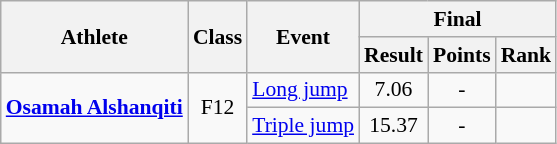<table class=wikitable style="font-size:90%">
<tr>
<th rowspan="2">Athlete</th>
<th rowspan="2">Class</th>
<th rowspan="2">Event</th>
<th colspan="3">Final</th>
</tr>
<tr>
<th>Result</th>
<th>Points</th>
<th>Rank</th>
</tr>
<tr>
<td rowspan="2"><strong><a href='#'>Osamah Alshanqiti</a></strong></td>
<td rowspan="2" style="text-align:center;">F12</td>
<td><a href='#'>Long jump</a></td>
<td style="text-align:center;">7.06</td>
<td style="text-align:center;">-</td>
<td style="text-align:center;"></td>
</tr>
<tr>
<td><a href='#'>Triple jump</a></td>
<td style="text-align:center;">15.37</td>
<td style="text-align:center;">-</td>
<td style="text-align:center;"></td>
</tr>
</table>
